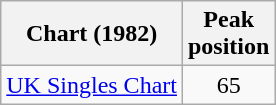<table class="wikitable">
<tr>
<th>Chart (1982)</th>
<th>Peak<br>position</th>
</tr>
<tr>
<td align="left"><a href='#'>UK Singles Chart</a></td>
<td style="text-align:center;">65</td>
</tr>
</table>
